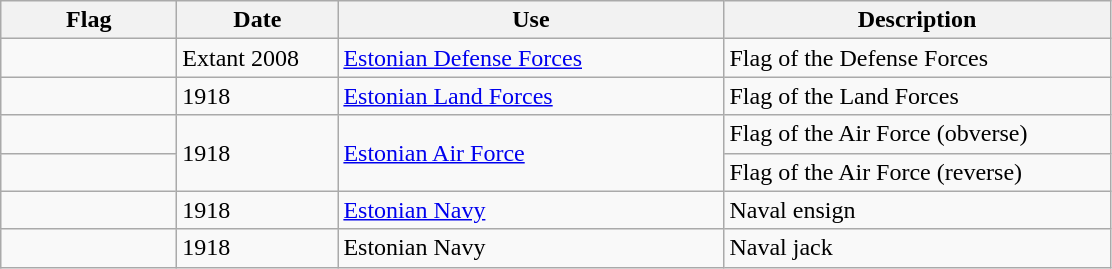<table class="wikitable">
<tr>
<th width="110">Flag</th>
<th width="100">Date</th>
<th width="250">Use</th>
<th width="250">Description</th>
</tr>
<tr>
<td></td>
<td>Extant 2008</td>
<td><a href='#'>Estonian Defense Forces</a></td>
<td>Flag of the Defense Forces</td>
</tr>
<tr>
<td></td>
<td>1918</td>
<td><a href='#'>Estonian Land Forces</a></td>
<td>Flag of the Land Forces</td>
</tr>
<tr>
<td></td>
<td rowspan=2>1918</td>
<td rowspan=2><a href='#'>Estonian Air Force</a></td>
<td>Flag of the Air Force (obverse)</td>
</tr>
<tr>
<td></td>
<td>Flag of the Air Force (reverse)</td>
</tr>
<tr>
<td></td>
<td>1918</td>
<td><a href='#'>Estonian Navy</a></td>
<td>Naval ensign</td>
</tr>
<tr>
<td></td>
<td>1918</td>
<td>Estonian Navy</td>
<td>Naval jack</td>
</tr>
</table>
